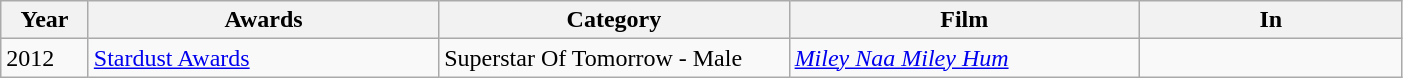<table class="wikitable" style="width:74%;">
<tr>
<th width=5%>Year</th>
<th style="width:20%;">Awards</th>
<th style="width:20%;">Category</th>
<th style="width:20%;">Film</th>
<th style="width:15%;">In</th>
</tr>
<tr>
<td rowspan = '1'>2012</td>
<td><a href='#'>Stardust Awards</a></td>
<td>Superstar Of Tomorrow - Male</td>
<td rowspan = '1'><em><a href='#'>Miley Naa Miley Hum</a></em></td>
<td></td>
</tr>
</table>
